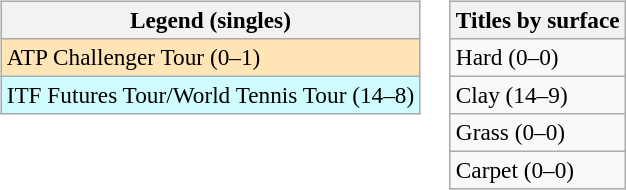<table>
<tr valign=top>
<td><br><table class=wikitable style=font-size:97%>
<tr>
<th>Legend (singles)</th>
</tr>
<tr bgcolor=moccasin>
<td>ATP Challenger Tour (0–1)</td>
</tr>
<tr bgcolor=#cffcff>
<td>ITF Futures Tour/World Tennis Tour (14–8)</td>
</tr>
</table>
</td>
<td><br><table class=wikitable style=font-size:97%>
<tr>
<th>Titles by surface</th>
</tr>
<tr>
<td>Hard (0–0)</td>
</tr>
<tr>
<td>Clay (14–9)</td>
</tr>
<tr>
<td>Grass (0–0)</td>
</tr>
<tr>
<td>Carpet (0–0)</td>
</tr>
</table>
</td>
</tr>
</table>
